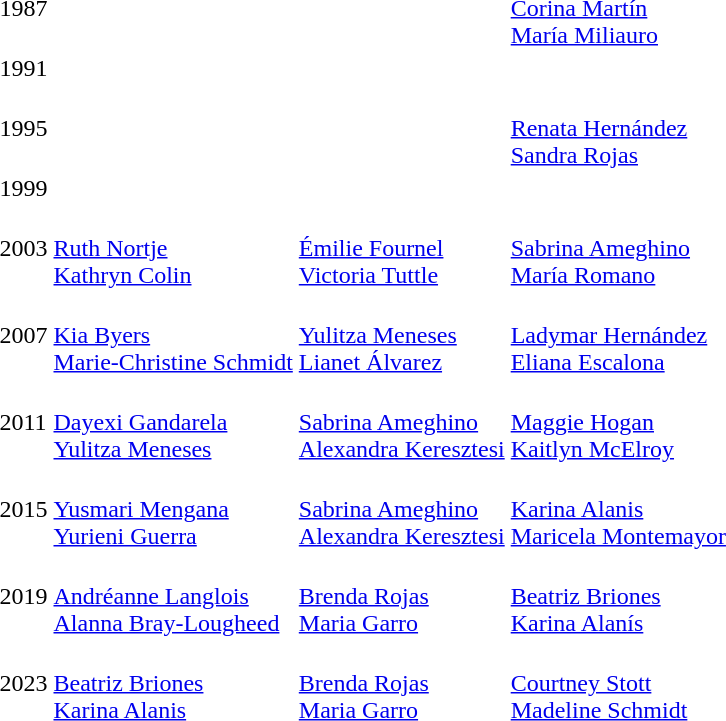<table>
<tr>
<td>1987<br></td>
<td></td>
<td></td>
<td><br><a href='#'>Corina Martín</a><br><a href='#'>María Miliauro</a></td>
</tr>
<tr>
<td>1991<br></td>
<td></td>
<td></td>
<td></td>
</tr>
<tr>
<td>1995<br></td>
<td></td>
<td></td>
<td><br><a href='#'>Renata Hernández</a><br><a href='#'>Sandra Rojas</a></td>
</tr>
<tr>
<td>1999<br></td>
<td></td>
<td></td>
<td></td>
</tr>
<tr>
<td>2003</td>
<td><br><a href='#'>Ruth Nortje</a><br><a href='#'>Kathryn Colin</a></td>
<td><br><a href='#'>Émilie Fournel</a><br><a href='#'>Victoria Tuttle</a></td>
<td><br><a href='#'>Sabrina Ameghino</a><br><a href='#'>María Romano</a></td>
</tr>
<tr>
<td>2007</td>
<td><br> <a href='#'>Kia Byers</a><br> <a href='#'>Marie-Christine Schmidt</a></td>
<td><br> <a href='#'>Yulitza Meneses</a><br> <a href='#'>Lianet Álvarez</a></td>
<td><br> <a href='#'>Ladymar Hernández</a><br> <a href='#'>Eliana Escalona</a></td>
</tr>
<tr>
<td>2011<br></td>
<td><br><a href='#'>Dayexi Gandarela</a><br><a href='#'>Yulitza Meneses</a></td>
<td><br><a href='#'>Sabrina Ameghino</a><br><a href='#'>Alexandra Keresztesi</a></td>
<td><br><a href='#'>Maggie Hogan</a><br><a href='#'>Kaitlyn McElroy</a></td>
</tr>
<tr>
<td>2015<br></td>
<td><br><a href='#'>Yusmari Mengana</a><br><a href='#'>Yurieni Guerra</a></td>
<td><br><a href='#'>Sabrina Ameghino</a><br><a href='#'>Alexandra Keresztesi</a></td>
<td><br><a href='#'>Karina Alanis</a><br><a href='#'>Maricela Montemayor</a></td>
</tr>
<tr>
<td>2019<br></td>
<td><br><a href='#'>Andréanne Langlois</a><br><a href='#'>Alanna Bray-Lougheed</a></td>
<td><br><a href='#'>Brenda Rojas</a><br><a href='#'>Maria Garro</a></td>
<td><br><a href='#'>Beatriz Briones</a><br><a href='#'>Karina Alanís</a></td>
</tr>
<tr>
<td>2023<br></td>
<td><br><a href='#'>Beatriz Briones</a><br><a href='#'>Karina Alanis</a></td>
<td><br><a href='#'>Brenda Rojas</a><br><a href='#'>Maria Garro</a></td>
<td><br><a href='#'>Courtney Stott</a><br><a href='#'>Madeline Schmidt</a></td>
</tr>
</table>
